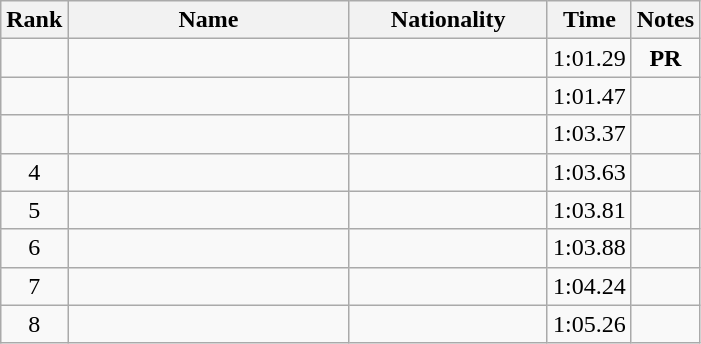<table class="wikitable sortable" style="text-align:center">
<tr>
<th>Rank</th>
<th style="width:180px">Name</th>
<th style="width:125px">Nationality</th>
<th>Time</th>
<th>Notes</th>
</tr>
<tr>
<td></td>
<td style="text-align:left;"></td>
<td style="text-align:left;"></td>
<td>1:01.29</td>
<td><strong>PR</strong></td>
</tr>
<tr>
<td></td>
<td style="text-align:left;"></td>
<td style="text-align:left;"></td>
<td>1:01.47</td>
<td></td>
</tr>
<tr>
<td></td>
<td style="text-align:left;"></td>
<td style="text-align:left;"></td>
<td>1:03.37</td>
<td></td>
</tr>
<tr>
<td>4</td>
<td style="text-align:left;"></td>
<td style="text-align:left;"></td>
<td>1:03.63</td>
<td></td>
</tr>
<tr>
<td>5</td>
<td style="text-align:left;"></td>
<td style="text-align:left;"></td>
<td>1:03.81</td>
<td></td>
</tr>
<tr>
<td>6</td>
<td style="text-align:left;"></td>
<td style="text-align:left;"></td>
<td>1:03.88</td>
<td></td>
</tr>
<tr>
<td>7</td>
<td style="text-align:left;"></td>
<td style="text-align:left;"></td>
<td>1:04.24</td>
<td></td>
</tr>
<tr>
<td>8</td>
<td style="text-align:left;"></td>
<td style="text-align:left;"></td>
<td>1:05.26</td>
<td></td>
</tr>
</table>
